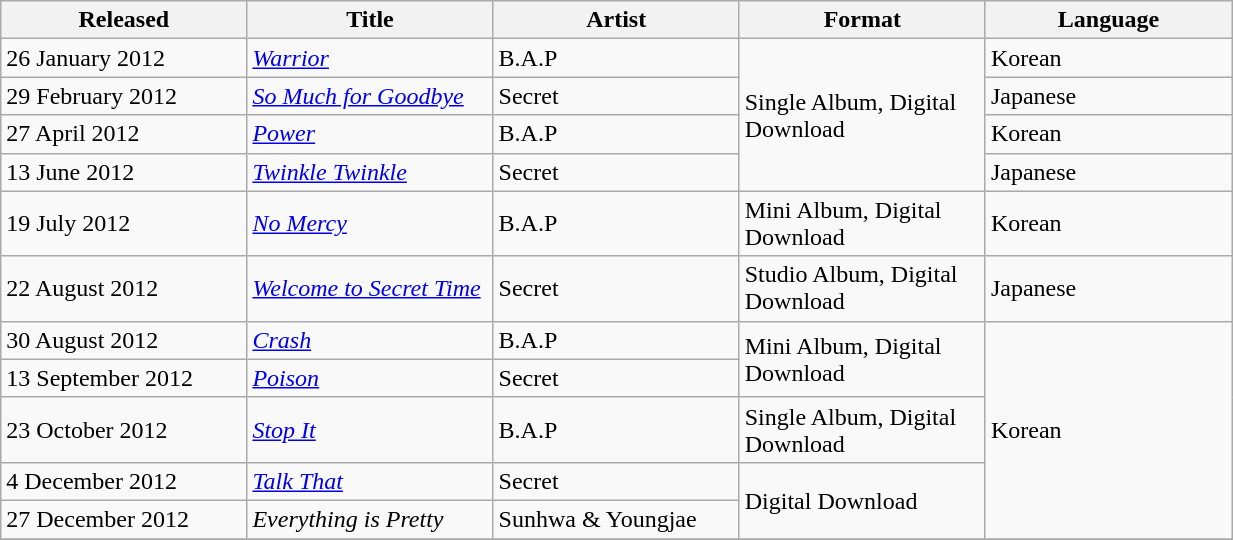<table class="wikitable sortable" align="left center" style="width:65%;">
<tr>
<th style="width:20%;">Released</th>
<th style="width:20%;">Title</th>
<th style="width:20%;">Artist</th>
<th style="width:20%;">Format</th>
<th style="width:20%;">Language</th>
</tr>
<tr>
<td>26 January 2012</td>
<td><em><a href='#'>Warrior</a></em></td>
<td>B.A.P</td>
<td rowspan="4">Single Album, Digital Download</td>
<td>Korean</td>
</tr>
<tr>
<td>29 February 2012</td>
<td><em><a href='#'>So Much for Goodbye</a></em></td>
<td>Secret</td>
<td>Japanese</td>
</tr>
<tr>
<td>27 April 2012</td>
<td><em><a href='#'>Power</a></em></td>
<td>B.A.P</td>
<td>Korean</td>
</tr>
<tr>
<td>13 June 2012</td>
<td><em><a href='#'>Twinkle Twinkle</a></em></td>
<td>Secret</td>
<td>Japanese</td>
</tr>
<tr>
<td>19 July 2012</td>
<td><em><a href='#'>No Mercy</a></em></td>
<td>B.A.P</td>
<td>Mini Album, Digital Download</td>
<td>Korean</td>
</tr>
<tr>
<td>22 August 2012</td>
<td><em><a href='#'>Welcome to Secret Time</a></em></td>
<td>Secret</td>
<td>Studio Album, Digital Download</td>
<td>Japanese</td>
</tr>
<tr>
<td>30 August 2012</td>
<td><em><a href='#'>Crash</a></em></td>
<td>B.A.P</td>
<td rowspan="2">Mini Album, Digital Download</td>
<td rowspan="5">Korean</td>
</tr>
<tr>
<td>13 September 2012</td>
<td><em><a href='#'>Poison</a></em></td>
<td>Secret</td>
</tr>
<tr>
<td>23 October 2012</td>
<td><em><a href='#'>Stop It</a></em></td>
<td>B.A.P</td>
<td>Single Album, Digital Download</td>
</tr>
<tr>
<td>4 December 2012</td>
<td><em><a href='#'>Talk That</a></em></td>
<td>Secret</td>
<td rowspan="2">Digital Download</td>
</tr>
<tr>
<td>27 December 2012</td>
<td><em>Everything is Pretty</em></td>
<td>Sunhwa & Youngjae</td>
</tr>
<tr>
</tr>
</table>
